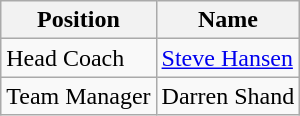<table class="wikitable">
<tr>
<th>Position</th>
<th>Name</th>
</tr>
<tr>
<td>Head Coach</td>
<td><a href='#'>Steve Hansen</a></td>
</tr>
<tr>
<td>Team Manager</td>
<td>Darren Shand</td>
</tr>
</table>
